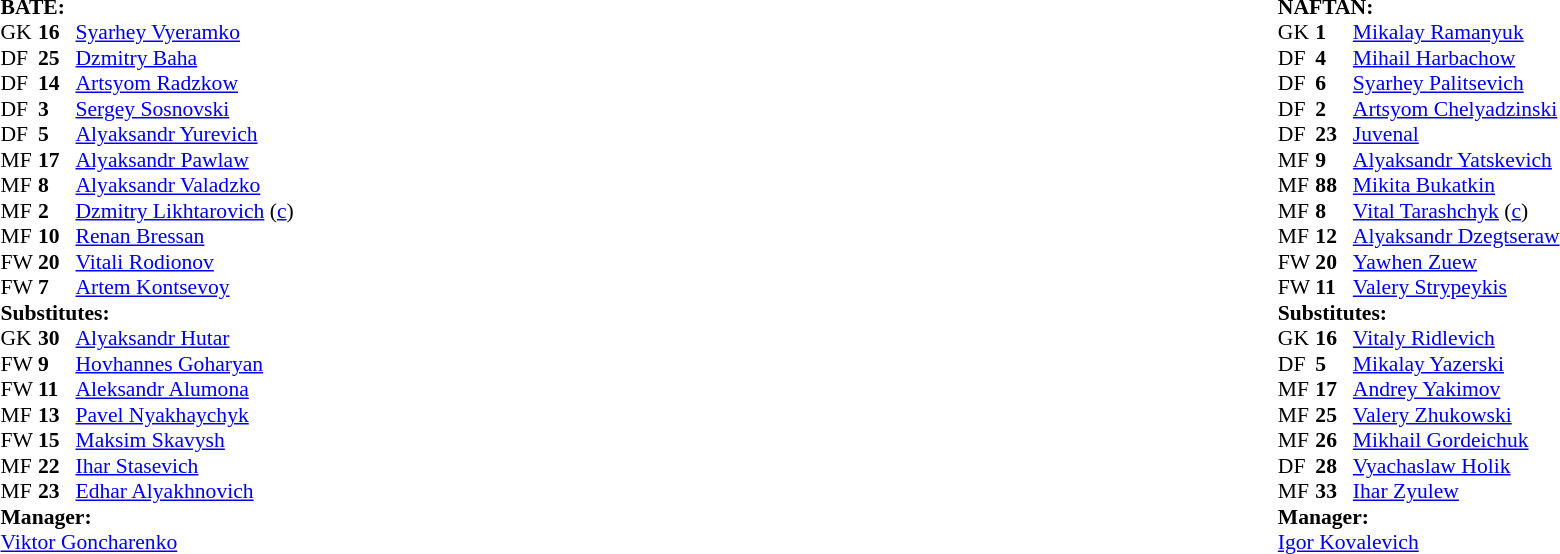<table width="100%">
<tr>
<td valign="top" width="50%"><br><table style="font-size: 90%" cellspacing="0" cellpadding="0">
<tr>
<td colspan="4"><br><strong>BATE:</strong></td>
</tr>
<tr>
<th width=25></th>
<th width=25></th>
</tr>
<tr>
<td>GK</td>
<td><strong>16</strong></td>
<td> <a href='#'>Syarhey Vyeramko</a></td>
</tr>
<tr>
<td>DF</td>
<td><strong>25</strong></td>
<td> <a href='#'>Dzmitry Baha</a></td>
<td></td>
<td></td>
</tr>
<tr>
<td>DF</td>
<td><strong>14</strong></td>
<td> <a href='#'>Artsyom Radzkow</a></td>
</tr>
<tr>
<td>DF</td>
<td><strong>3</strong></td>
<td> <a href='#'>Sergey Sosnovski</a></td>
</tr>
<tr>
<td>DF</td>
<td><strong>5</strong></td>
<td> <a href='#'>Alyaksandr Yurevich</a></td>
</tr>
<tr>
<td>MF</td>
<td><strong>17</strong></td>
<td>  <a href='#'>Alyaksandr Pawlaw</a></td>
<td></td>
<td></td>
</tr>
<tr>
<td>MF</td>
<td><strong>8</strong></td>
<td> <a href='#'>Alyaksandr Valadzko</a></td>
</tr>
<tr>
<td>MF</td>
<td><strong>2</strong></td>
<td> <a href='#'>Dzmitry Likhtarovich</a> (<a href='#'>c</a>)</td>
<td></td>
<td></td>
</tr>
<tr>
<td>MF</td>
<td><strong>10</strong></td>
<td> <a href='#'>Renan Bressan</a></td>
<td></td>
<td></td>
</tr>
<tr>
<td>FW</td>
<td><strong>20</strong></td>
<td> <a href='#'>Vitali Rodionov</a></td>
<td></td>
<td></td>
</tr>
<tr>
<td>FW</td>
<td><strong>7</strong></td>
<td> <a href='#'>Artem Kontsevoy</a></td>
<td></td>
<td></td>
<td></td>
</tr>
<tr>
<td colspan=3><strong>Substitutes:</strong></td>
</tr>
<tr>
<td>GK</td>
<td><strong>30</strong></td>
<td> <a href='#'>Alyaksandr Hutar</a></td>
</tr>
<tr>
<td>FW</td>
<td><strong>9</strong></td>
<td> <a href='#'>Hovhannes Goharyan</a></td>
<td></td>
<td></td>
</tr>
<tr>
<td>FW</td>
<td><strong>11</strong></td>
<td> <a href='#'>Aleksandr Alumona</a></td>
<td></td>
<td></td>
</tr>
<tr>
<td>MF</td>
<td><strong>13</strong></td>
<td> <a href='#'>Pavel Nyakhaychyk</a></td>
<td></td>
<td></td>
</tr>
<tr>
<td>FW</td>
<td><strong>15</strong></td>
<td> <a href='#'>Maksim Skavysh</a></td>
</tr>
<tr>
<td>MF</td>
<td><strong>22</strong></td>
<td> <a href='#'>Ihar Stasevich</a></td>
<td></td>
<td></td>
</tr>
<tr>
<td>MF</td>
<td><strong>23</strong></td>
<td> <a href='#'>Edhar Alyakhnovich</a></td>
<td></td>
<td></td>
</tr>
<tr>
<td colspan=3><strong>Manager:</strong></td>
</tr>
<tr>
<td colspan="4"> <a href='#'>Viktor Goncharenko</a></td>
</tr>
</table>
</td>
<td valign="top"></td>
<td valign="top" width="50%"><br><table style="font-size: 90%" cellspacing="0" cellpadding="0" align=center>
<tr>
<td colspan="4"><br><strong>NAFTAN:</strong></td>
</tr>
<tr>
<th width=25></th>
<th width=25></th>
</tr>
<tr>
<td>GK</td>
<td><strong>1</strong></td>
<td> <a href='#'>Mikalay Ramanyuk</a></td>
</tr>
<tr>
<td>DF</td>
<td><strong>4</strong></td>
<td> <a href='#'>Mihail Harbachow</a></td>
</tr>
<tr>
<td>DF</td>
<td><strong>6</strong></td>
<td> <a href='#'>Syarhey Palitsevich</a></td>
</tr>
<tr>
<td>DF</td>
<td><strong>2</strong></td>
<td> <a href='#'>Artsyom Chelyadzinski</a></td>
</tr>
<tr>
<td>DF</td>
<td><strong>23</strong></td>
<td> <a href='#'>Juvenal</a></td>
</tr>
<tr>
<td>MF</td>
<td><strong>9</strong></td>
<td> <a href='#'>Alyaksandr Yatskevich</a></td>
</tr>
<tr>
<td>MF</td>
<td><strong>88</strong></td>
<td> <a href='#'>Mikita Bukatkin</a></td>
<td></td>
<td></td>
</tr>
<tr>
<td>MF</td>
<td><strong>8</strong></td>
<td> <a href='#'>Vital Tarashchyk</a> (<a href='#'>c</a>)</td>
<td></td>
<td></td>
</tr>
<tr>
<td>MF</td>
<td><strong>12</strong></td>
<td> <a href='#'>Alyaksandr Dzegtseraw</a></td>
<td></td>
<td></td>
</tr>
<tr>
<td>FW</td>
<td><strong>20</strong></td>
<td> <a href='#'>Yawhen Zuew</a></td>
<td></td>
<td></td>
</tr>
<tr>
<td>FW</td>
<td><strong>11</strong></td>
<td> <a href='#'>Valery Strypeykis</a></td>
<td></td>
<td></td>
</tr>
<tr>
<td colspan=3><strong>Substitutes:</strong></td>
</tr>
<tr>
<td>GK</td>
<td><strong>16</strong></td>
<td> <a href='#'>Vitaly Ridlevich</a></td>
</tr>
<tr>
<td>DF</td>
<td><strong>5</strong></td>
<td> <a href='#'>Mikalay Yazerski</a></td>
<td></td>
<td></td>
</tr>
<tr>
<td>MF</td>
<td><strong>17</strong></td>
<td> <a href='#'>Andrey Yakimov</a></td>
<td></td>
<td></td>
</tr>
<tr>
<td>MF</td>
<td><strong>25</strong></td>
<td> <a href='#'>Valery Zhukowski</a></td>
<td></td>
<td></td>
</tr>
<tr>
<td>MF</td>
<td><strong>26</strong></td>
<td> <a href='#'>Mikhail Gordeichuk</a></td>
<td></td>
<td></td>
</tr>
<tr>
<td>DF</td>
<td><strong>28</strong></td>
<td> <a href='#'>Vyachaslaw Holik</a></td>
</tr>
<tr>
<td>MF</td>
<td><strong>33</strong></td>
<td> <a href='#'>Ihar Zyulew</a></td>
<td></td>
<td></td>
</tr>
<tr>
<td colspan=3><strong>Manager:</strong></td>
</tr>
<tr>
<td colspan="4"> <a href='#'>Igor Kovalevich</a></td>
</tr>
<tr>
</tr>
</table>
</td>
</tr>
</table>
